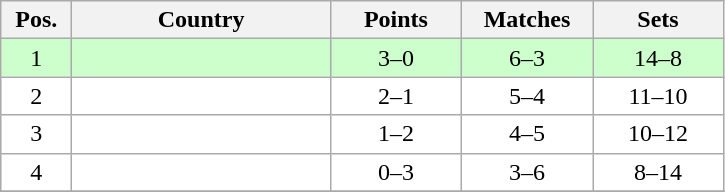<table class="wikitable" style="text-align:center;">
<tr>
<th width=40>Pos.</th>
<th width=165>Country</th>
<th width=80>Points</th>
<th width=80>Matches</th>
<th width=80>Sets</th>
</tr>
<tr style="background:#ccffcc;">
<td>1</td>
<td style="text-align:left;"></td>
<td>3–0</td>
<td>6–3</td>
<td>14–8</td>
</tr>
<tr style="background:#ffffff;">
<td>2</td>
<td style="text-align:left;"></td>
<td>2–1</td>
<td>5–4</td>
<td>11–10</td>
</tr>
<tr style="background:#ffffff;">
<td>3</td>
<td style="text-align:left;"></td>
<td>1–2</td>
<td>4–5</td>
<td>10–12</td>
</tr>
<tr style="background:#ffffff;">
<td>4</td>
<td style="text-align:left;"></td>
<td>0–3</td>
<td>3–6</td>
<td>8–14</td>
</tr>
<tr style="background:#ffffff;">
</tr>
</table>
